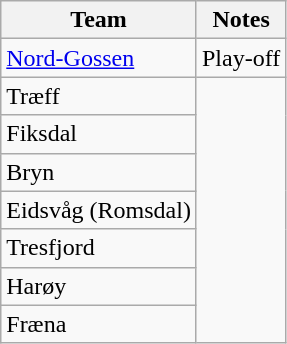<table class="wikitable">
<tr>
<th>Team</th>
<th>Notes</th>
</tr>
<tr>
<td><a href='#'>Nord-Gossen</a></td>
<td>Play-off</td>
</tr>
<tr>
<td>Træff</td>
</tr>
<tr>
<td>Fiksdal</td>
</tr>
<tr>
<td>Bryn</td>
</tr>
<tr>
<td>Eidsvåg (Romsdal)</td>
</tr>
<tr>
<td>Tresfjord</td>
</tr>
<tr>
<td>Harøy</td>
</tr>
<tr>
<td>Fræna</td>
</tr>
</table>
